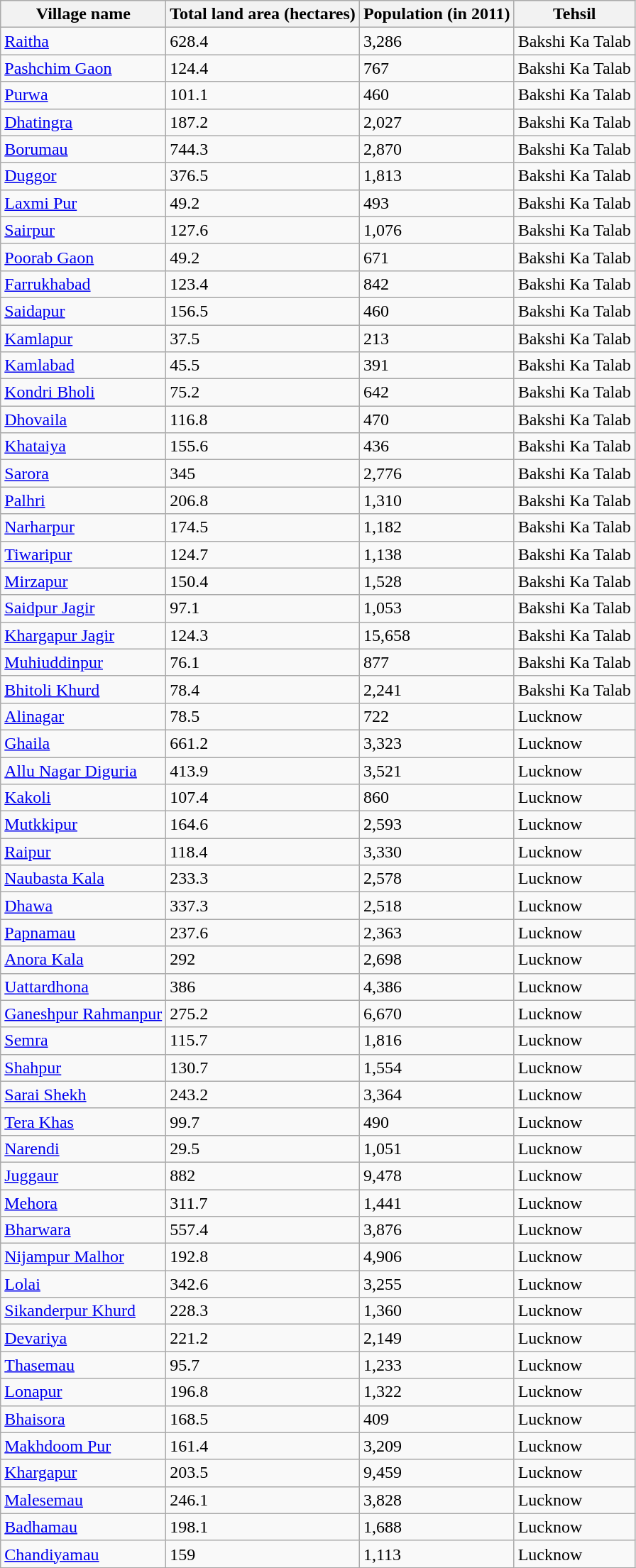<table class="wikitable sortable">
<tr>
<th>Village name</th>
<th>Total land area (hectares)</th>
<th>Population (in 2011)</th>
<th>Tehsil</th>
</tr>
<tr>
<td><a href='#'>Raitha</a></td>
<td>628.4</td>
<td>3,286</td>
<td>Bakshi Ka Talab</td>
</tr>
<tr>
<td><a href='#'>Pashchim Gaon</a></td>
<td>124.4</td>
<td>767</td>
<td>Bakshi Ka Talab</td>
</tr>
<tr>
<td><a href='#'>Purwa</a></td>
<td>101.1</td>
<td>460</td>
<td>Bakshi Ka Talab</td>
</tr>
<tr>
<td><a href='#'>Dhatingra</a></td>
<td>187.2</td>
<td>2,027</td>
<td>Bakshi Ka Talab</td>
</tr>
<tr>
<td><a href='#'>Borumau</a></td>
<td>744.3</td>
<td>2,870</td>
<td>Bakshi Ka Talab</td>
</tr>
<tr>
<td><a href='#'>Duggor</a></td>
<td>376.5</td>
<td>1,813</td>
<td>Bakshi Ka Talab</td>
</tr>
<tr>
<td><a href='#'>Laxmi Pur</a></td>
<td>49.2</td>
<td>493</td>
<td>Bakshi Ka Talab</td>
</tr>
<tr>
<td><a href='#'>Sairpur</a></td>
<td>127.6</td>
<td>1,076</td>
<td>Bakshi Ka Talab</td>
</tr>
<tr>
<td><a href='#'>Poorab Gaon</a></td>
<td>49.2</td>
<td>671</td>
<td>Bakshi Ka Talab</td>
</tr>
<tr>
<td><a href='#'>Farrukhabad</a></td>
<td>123.4</td>
<td>842</td>
<td>Bakshi Ka Talab</td>
</tr>
<tr>
<td><a href='#'>Saidapur</a></td>
<td>156.5</td>
<td>460</td>
<td>Bakshi Ka Talab</td>
</tr>
<tr>
<td><a href='#'>Kamlapur</a></td>
<td>37.5</td>
<td>213</td>
<td>Bakshi Ka Talab</td>
</tr>
<tr>
<td><a href='#'>Kamlabad</a></td>
<td>45.5</td>
<td>391</td>
<td>Bakshi Ka Talab</td>
</tr>
<tr>
<td><a href='#'>Kondri Bholi</a></td>
<td>75.2</td>
<td>642</td>
<td>Bakshi Ka Talab</td>
</tr>
<tr>
<td><a href='#'>Dhovaila</a></td>
<td>116.8</td>
<td>470</td>
<td>Bakshi Ka Talab</td>
</tr>
<tr>
<td><a href='#'>Khataiya</a></td>
<td>155.6</td>
<td>436</td>
<td>Bakshi Ka Talab</td>
</tr>
<tr>
<td><a href='#'>Sarora</a></td>
<td>345</td>
<td>2,776</td>
<td>Bakshi Ka Talab</td>
</tr>
<tr>
<td><a href='#'>Palhri</a></td>
<td>206.8</td>
<td>1,310</td>
<td>Bakshi Ka Talab</td>
</tr>
<tr>
<td><a href='#'>Narharpur</a></td>
<td>174.5</td>
<td>1,182</td>
<td>Bakshi Ka Talab</td>
</tr>
<tr>
<td><a href='#'>Tiwaripur</a></td>
<td>124.7</td>
<td>1,138</td>
<td>Bakshi Ka Talab</td>
</tr>
<tr>
<td><a href='#'>Mirzapur</a></td>
<td>150.4</td>
<td>1,528</td>
<td>Bakshi Ka Talab</td>
</tr>
<tr>
<td><a href='#'>Saidpur Jagir</a></td>
<td>97.1</td>
<td>1,053</td>
<td>Bakshi Ka Talab</td>
</tr>
<tr>
<td><a href='#'>Khargapur Jagir</a></td>
<td>124.3</td>
<td>15,658</td>
<td>Bakshi Ka Talab</td>
</tr>
<tr>
<td><a href='#'>Muhiuddinpur</a></td>
<td>76.1</td>
<td>877</td>
<td>Bakshi Ka Talab</td>
</tr>
<tr>
<td><a href='#'>Bhitoli Khurd</a></td>
<td>78.4</td>
<td>2,241</td>
<td>Bakshi Ka Talab</td>
</tr>
<tr>
<td><a href='#'>Alinagar</a></td>
<td>78.5</td>
<td>722</td>
<td>Lucknow</td>
</tr>
<tr>
<td><a href='#'>Ghaila</a></td>
<td>661.2</td>
<td>3,323</td>
<td>Lucknow</td>
</tr>
<tr>
<td><a href='#'>Allu Nagar Diguria</a></td>
<td>413.9</td>
<td>3,521</td>
<td>Lucknow</td>
</tr>
<tr>
<td><a href='#'>Kakoli</a></td>
<td>107.4</td>
<td>860</td>
<td>Lucknow</td>
</tr>
<tr>
<td><a href='#'>Mutkkipur</a></td>
<td>164.6</td>
<td>2,593</td>
<td>Lucknow</td>
</tr>
<tr>
<td><a href='#'>Raipur</a></td>
<td>118.4</td>
<td>3,330</td>
<td>Lucknow</td>
</tr>
<tr>
<td><a href='#'>Naubasta Kala</a></td>
<td>233.3</td>
<td>2,578</td>
<td>Lucknow</td>
</tr>
<tr>
<td><a href='#'>Dhawa</a></td>
<td>337.3</td>
<td>2,518</td>
<td>Lucknow</td>
</tr>
<tr>
<td><a href='#'>Papnamau</a></td>
<td>237.6</td>
<td>2,363</td>
<td>Lucknow</td>
</tr>
<tr>
<td><a href='#'>Anora Kala</a></td>
<td>292</td>
<td>2,698</td>
<td>Lucknow</td>
</tr>
<tr>
<td><a href='#'>Uattardhona</a></td>
<td>386</td>
<td>4,386</td>
<td>Lucknow</td>
</tr>
<tr>
<td><a href='#'>Ganeshpur Rahmanpur</a></td>
<td>275.2</td>
<td>6,670</td>
<td>Lucknow</td>
</tr>
<tr>
<td><a href='#'>Semra</a></td>
<td>115.7</td>
<td>1,816</td>
<td>Lucknow</td>
</tr>
<tr>
<td><a href='#'>Shahpur</a></td>
<td>130.7</td>
<td>1,554</td>
<td>Lucknow</td>
</tr>
<tr>
<td><a href='#'>Sarai Shekh</a></td>
<td>243.2</td>
<td>3,364</td>
<td>Lucknow</td>
</tr>
<tr>
<td><a href='#'>Tera Khas</a></td>
<td>99.7</td>
<td>490</td>
<td>Lucknow</td>
</tr>
<tr>
<td><a href='#'>Narendi</a></td>
<td>29.5</td>
<td>1,051</td>
<td>Lucknow</td>
</tr>
<tr>
<td><a href='#'>Juggaur</a></td>
<td>882</td>
<td>9,478</td>
<td>Lucknow</td>
</tr>
<tr>
<td><a href='#'>Mehora</a></td>
<td>311.7</td>
<td>1,441</td>
<td>Lucknow</td>
</tr>
<tr>
<td><a href='#'>Bharwara</a></td>
<td>557.4</td>
<td>3,876</td>
<td>Lucknow</td>
</tr>
<tr>
<td><a href='#'>Nijampur Malhor</a></td>
<td>192.8</td>
<td>4,906</td>
<td>Lucknow</td>
</tr>
<tr>
<td><a href='#'>Lolai</a></td>
<td>342.6</td>
<td>3,255</td>
<td>Lucknow</td>
</tr>
<tr>
<td><a href='#'>Sikanderpur Khurd</a></td>
<td>228.3</td>
<td>1,360</td>
<td>Lucknow</td>
</tr>
<tr>
<td><a href='#'>Devariya</a></td>
<td>221.2</td>
<td>2,149</td>
<td>Lucknow</td>
</tr>
<tr>
<td><a href='#'>Thasemau</a></td>
<td>95.7</td>
<td>1,233</td>
<td>Lucknow</td>
</tr>
<tr>
<td><a href='#'>Lonapur</a></td>
<td>196.8</td>
<td>1,322</td>
<td>Lucknow</td>
</tr>
<tr>
<td><a href='#'>Bhaisora</a></td>
<td>168.5</td>
<td>409</td>
<td>Lucknow</td>
</tr>
<tr>
<td><a href='#'>Makhdoom Pur</a></td>
<td>161.4</td>
<td>3,209</td>
<td>Lucknow</td>
</tr>
<tr>
<td><a href='#'>Khargapur</a></td>
<td>203.5</td>
<td>9,459</td>
<td>Lucknow</td>
</tr>
<tr>
<td><a href='#'>Malesemau</a></td>
<td>246.1</td>
<td>3,828</td>
<td>Lucknow</td>
</tr>
<tr>
<td><a href='#'>Badhamau</a></td>
<td>198.1</td>
<td>1,688</td>
<td>Lucknow</td>
</tr>
<tr>
<td><a href='#'>Chandiyamau</a></td>
<td>159</td>
<td>1,113</td>
<td>Lucknow</td>
</tr>
</table>
